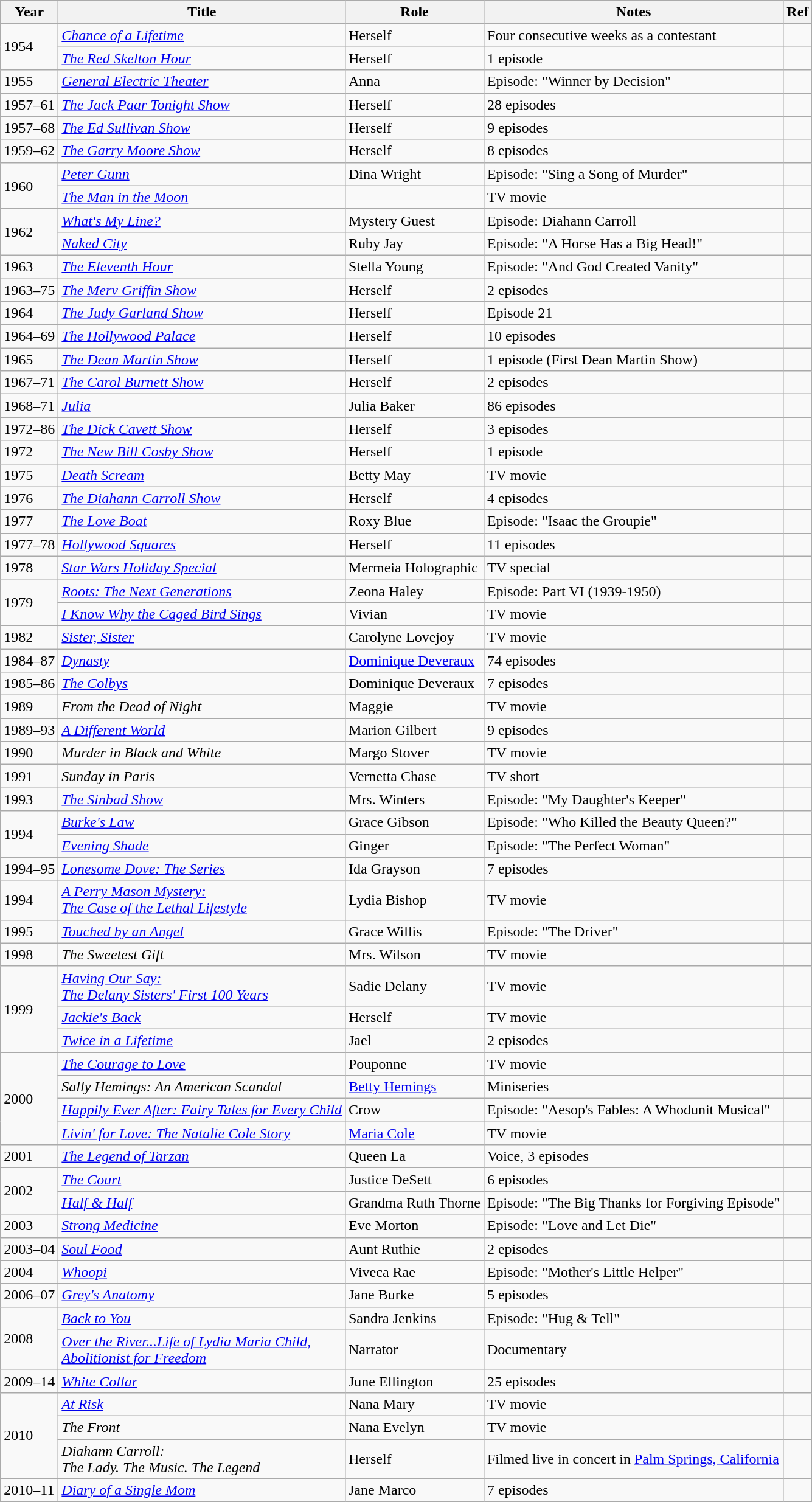<table class="wikitable">
<tr>
<th>Year</th>
<th>Title</th>
<th>Role</th>
<th>Notes</th>
<th>Ref</th>
</tr>
<tr>
<td rowspan=2>1954</td>
<td><em><a href='#'>Chance of a Lifetime</a></em></td>
<td>Herself</td>
<td>Four consecutive weeks as a contestant</td>
<td></td>
</tr>
<tr>
<td><em><a href='#'>The Red Skelton Hour</a></em></td>
<td>Herself</td>
<td>1 episode</td>
<td></td>
</tr>
<tr>
<td>1955</td>
<td><em><a href='#'>General Electric Theater</a></em></td>
<td>Anna</td>
<td>Episode: "Winner by Decision"</td>
<td></td>
</tr>
<tr>
<td>1957–61</td>
<td><em><a href='#'>The Jack Paar Tonight Show</a></em></td>
<td>Herself</td>
<td>28 episodes</td>
<td></td>
</tr>
<tr>
<td>1957–68</td>
<td><em><a href='#'>The Ed Sullivan Show</a></em></td>
<td>Herself</td>
<td>9 episodes</td>
<td></td>
</tr>
<tr>
<td>1959–62</td>
<td><em><a href='#'>The Garry Moore Show</a></em></td>
<td>Herself</td>
<td>8 episodes</td>
<td></td>
</tr>
<tr>
<td rowspan=2>1960</td>
<td><em><a href='#'>Peter Gunn</a></em></td>
<td>Dina Wright</td>
<td>Episode: "Sing a Song of Murder"</td>
<td></td>
</tr>
<tr>
<td><em><a href='#'>The Man in the Moon</a></em></td>
<td></td>
<td>TV movie</td>
<td></td>
</tr>
<tr>
<td rowspan=2>1962</td>
<td><em><a href='#'>What's My Line?</a></em></td>
<td>Mystery Guest</td>
<td>Episode: Diahann Carroll</td>
<td></td>
</tr>
<tr>
<td><em><a href='#'>Naked City</a></em></td>
<td>Ruby Jay</td>
<td>Episode: "A Horse Has a Big Head!"</td>
<td></td>
</tr>
<tr>
<td>1963</td>
<td><em><a href='#'>The Eleventh Hour</a></em></td>
<td>Stella Young</td>
<td>Episode: "And God Created Vanity"</td>
<td></td>
</tr>
<tr>
<td>1963–75</td>
<td><em><a href='#'>The Merv Griffin Show</a></em></td>
<td>Herself</td>
<td>2 episodes</td>
<td></td>
</tr>
<tr>
<td>1964</td>
<td><em><a href='#'>The Judy Garland Show</a></em></td>
<td>Herself</td>
<td>Episode 21</td>
<td></td>
</tr>
<tr>
<td>1964–69</td>
<td><em><a href='#'>The Hollywood Palace</a></em></td>
<td>Herself</td>
<td>10 episodes</td>
<td></td>
</tr>
<tr>
<td>1965</td>
<td><em><a href='#'>The Dean Martin Show</a></em></td>
<td>Herself</td>
<td>1 episode (First Dean Martin Show)</td>
<td></td>
</tr>
<tr>
<td>1967–71</td>
<td><em><a href='#'>The Carol Burnett Show</a></em></td>
<td>Herself</td>
<td>2 episodes</td>
<td></td>
</tr>
<tr>
<td>1968–71</td>
<td><em><a href='#'>Julia</a></em></td>
<td>Julia Baker</td>
<td>86 episodes</td>
<td></td>
</tr>
<tr>
<td>1972–86</td>
<td><em><a href='#'>The Dick Cavett Show</a></em></td>
<td>Herself</td>
<td>3 episodes</td>
<td></td>
</tr>
<tr>
<td>1972</td>
<td><em><a href='#'>The New Bill Cosby Show</a></em></td>
<td>Herself</td>
<td>1 episode</td>
<td></td>
</tr>
<tr>
<td>1975</td>
<td><em><a href='#'>Death Scream</a></em></td>
<td>Betty May</td>
<td>TV movie</td>
<td></td>
</tr>
<tr>
<td>1976</td>
<td><em><a href='#'>The Diahann Carroll Show</a></em></td>
<td>Herself</td>
<td>4 episodes</td>
<td></td>
</tr>
<tr>
<td>1977</td>
<td><em><a href='#'>The Love Boat</a></em></td>
<td>Roxy Blue</td>
<td>Episode: "Isaac the Groupie"</td>
<td></td>
</tr>
<tr>
<td>1977–78</td>
<td><em><a href='#'>Hollywood Squares</a></em></td>
<td>Herself</td>
<td>11 episodes</td>
<td></td>
</tr>
<tr>
<td>1978</td>
<td><em><a href='#'>Star Wars Holiday Special</a></em></td>
<td>Mermeia Holographic</td>
<td>TV special</td>
<td></td>
</tr>
<tr>
<td rowspan=2>1979</td>
<td><em><a href='#'>Roots: The Next Generations</a></em></td>
<td>Zeona Haley</td>
<td>Episode: Part VI (1939-1950)</td>
<td></td>
</tr>
<tr>
<td><em><a href='#'>I Know Why the Caged Bird Sings</a></em></td>
<td>Vivian</td>
<td>TV movie</td>
<td></td>
</tr>
<tr>
<td>1982</td>
<td><em><a href='#'>Sister, Sister</a></em></td>
<td>Carolyne Lovejoy</td>
<td>TV movie</td>
<td></td>
</tr>
<tr>
<td>1984–87</td>
<td><em><a href='#'>Dynasty</a></em></td>
<td><a href='#'>Dominique Deveraux</a></td>
<td>74 episodes</td>
<td></td>
</tr>
<tr>
<td>1985–86</td>
<td><em><a href='#'>The Colbys</a></em></td>
<td>Dominique Deveraux</td>
<td>7 episodes</td>
<td></td>
</tr>
<tr>
<td>1989</td>
<td><em>From the Dead of Night</em></td>
<td>Maggie</td>
<td>TV movie</td>
<td></td>
</tr>
<tr>
<td>1989–93</td>
<td><em><a href='#'>A Different World</a></em></td>
<td>Marion Gilbert</td>
<td>9 episodes</td>
<td></td>
</tr>
<tr>
<td>1990</td>
<td><em>Murder in Black and White</em></td>
<td>Margo Stover</td>
<td>TV movie</td>
<td></td>
</tr>
<tr>
<td>1991</td>
<td><em>Sunday in Paris</em></td>
<td>Vernetta Chase</td>
<td>TV short</td>
<td></td>
</tr>
<tr>
<td>1993</td>
<td><em><a href='#'>The Sinbad Show</a></em></td>
<td>Mrs. Winters</td>
<td>Episode: "My Daughter's Keeper"</td>
<td></td>
</tr>
<tr>
<td rowspan=2>1994</td>
<td><em><a href='#'>Burke's Law</a></em></td>
<td>Grace Gibson</td>
<td>Episode: "Who Killed the Beauty Queen?"</td>
<td></td>
</tr>
<tr>
<td><em><a href='#'>Evening Shade</a></em></td>
<td>Ginger</td>
<td>Episode: "The Perfect Woman"</td>
<td></td>
</tr>
<tr>
<td>1994–95</td>
<td><em><a href='#'>Lonesome Dove: The Series</a></em></td>
<td>Ida Grayson</td>
<td>7 episodes</td>
<td></td>
</tr>
<tr>
<td>1994</td>
<td><em><a href='#'>A Perry Mason Mystery: <br> The Case of the Lethal Lifestyle</a></em></td>
<td>Lydia Bishop</td>
<td>TV movie</td>
<td></td>
</tr>
<tr>
<td>1995</td>
<td><em><a href='#'>Touched by an Angel</a></em></td>
<td>Grace Willis</td>
<td>Episode: "The Driver"</td>
<td></td>
</tr>
<tr>
<td>1998</td>
<td><em>The Sweetest Gift</em></td>
<td>Mrs. Wilson</td>
<td>TV movie</td>
<td></td>
</tr>
<tr>
<td rowspan=3>1999</td>
<td><em><a href='#'>Having Our Say: <br> The Delany Sisters' First 100 Years</a></em></td>
<td>Sadie Delany</td>
<td>TV movie</td>
<td></td>
</tr>
<tr>
<td><em><a href='#'>Jackie's Back</a></em></td>
<td>Herself</td>
<td>TV movie</td>
<td></td>
</tr>
<tr>
<td><em><a href='#'>Twice in a Lifetime</a></em></td>
<td>Jael</td>
<td>2 episodes</td>
<td></td>
</tr>
<tr>
<td rowspan=4>2000</td>
<td><em><a href='#'>The Courage to Love</a></em></td>
<td>Pouponne</td>
<td>TV movie</td>
<td></td>
</tr>
<tr>
<td><em>Sally Hemings: An American Scandal</em></td>
<td><a href='#'>Betty Hemings</a></td>
<td>Miniseries</td>
<td></td>
</tr>
<tr>
<td><em><a href='#'>Happily Ever After: Fairy Tales for Every Child</a></em></td>
<td>Crow</td>
<td>Episode: "Aesop's Fables: A Whodunit Musical"</td>
<td></td>
</tr>
<tr>
<td><em><a href='#'>Livin' for Love: The Natalie Cole Story</a></em></td>
<td><a href='#'>Maria Cole</a></td>
<td>TV movie</td>
<td></td>
</tr>
<tr>
<td>2001</td>
<td><em><a href='#'>The Legend of Tarzan</a></em></td>
<td>Queen La</td>
<td>Voice, 3 episodes</td>
<td></td>
</tr>
<tr>
<td rowspan=2>2002</td>
<td><em><a href='#'>The Court</a></em></td>
<td>Justice DeSett</td>
<td>6 episodes</td>
<td></td>
</tr>
<tr>
<td><em><a href='#'>Half & Half</a></em></td>
<td>Grandma Ruth Thorne</td>
<td>Episode: "The Big Thanks for Forgiving Episode"</td>
<td></td>
</tr>
<tr>
<td>2003</td>
<td><em><a href='#'>Strong Medicine</a></em></td>
<td>Eve Morton</td>
<td>Episode: "Love and Let Die"</td>
<td></td>
</tr>
<tr>
<td>2003–04</td>
<td><em><a href='#'>Soul Food</a></em></td>
<td>Aunt Ruthie</td>
<td>2 episodes</td>
<td></td>
</tr>
<tr>
<td>2004</td>
<td><em><a href='#'>Whoopi</a></em></td>
<td>Viveca Rae</td>
<td>Episode: "Mother's Little Helper"</td>
<td></td>
</tr>
<tr>
<td>2006–07</td>
<td><em><a href='#'>Grey's Anatomy</a></em></td>
<td>Jane Burke</td>
<td>5 episodes</td>
<td></td>
</tr>
<tr>
<td rowspan=2>2008</td>
<td><em><a href='#'>Back to You</a></em></td>
<td>Sandra Jenkins</td>
<td>Episode: "Hug & Tell"</td>
<td></td>
</tr>
<tr>
<td><em><a href='#'>Over the River...Life of Lydia Maria Child, <br> Abolitionist for Freedom</a></em></td>
<td>Narrator</td>
<td>Documentary</td>
<td></td>
</tr>
<tr>
<td>2009–14</td>
<td><em><a href='#'>White Collar</a></em></td>
<td>June Ellington</td>
<td>25 episodes</td>
<td></td>
</tr>
<tr>
<td rowspan=3>2010</td>
<td><em><a href='#'>At Risk</a></em></td>
<td>Nana Mary</td>
<td>TV movie</td>
<td></td>
</tr>
<tr>
<td><em>The Front</em></td>
<td>Nana Evelyn</td>
<td>TV movie</td>
<td></td>
</tr>
<tr>
<td><em>Diahann Carroll: <br> The Lady. The Music. The Legend</em></td>
<td>Herself</td>
<td>Filmed live in concert in <a href='#'>Palm Springs, California</a></td>
<td></td>
</tr>
<tr>
<td>2010–11</td>
<td><em><a href='#'>Diary of a Single Mom</a></em></td>
<td>Jane Marco</td>
<td>7 episodes</td>
<td></td>
</tr>
</table>
